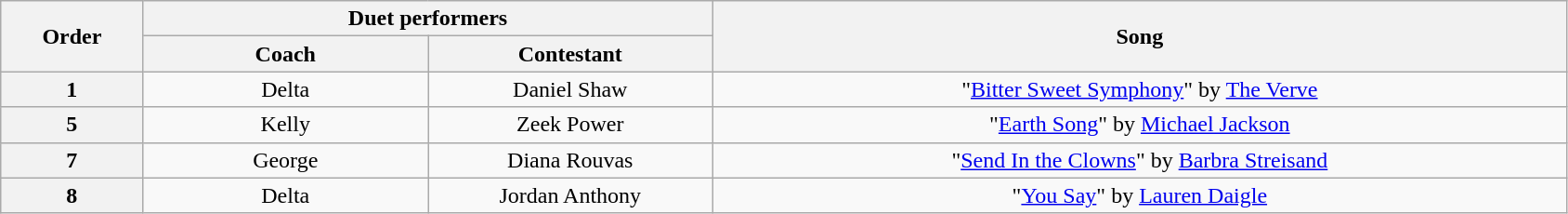<table class="wikitable" style="text-align:center; width:89%;">
<tr>
<th rowspan="2" width="5%">Order</th>
<th colspan="2">Duet performers</th>
<th rowspan="2" width="30%">Song</th>
</tr>
<tr>
<th width="10%">Coach</th>
<th width="10%">Contestant</th>
</tr>
<tr>
<th>1</th>
<td>Delta</td>
<td>Daniel Shaw</td>
<td>"<a href='#'>Bitter Sweet Symphony</a>" by <a href='#'>The Verve</a></td>
</tr>
<tr>
<th>5</th>
<td>Kelly</td>
<td>Zeek Power</td>
<td>"<a href='#'>Earth Song</a>" by <a href='#'>Michael Jackson</a></td>
</tr>
<tr>
<th>7</th>
<td>George</td>
<td>Diana Rouvas</td>
<td>"<a href='#'>Send In the Clowns</a>" by <a href='#'>Barbra Streisand</a></td>
</tr>
<tr>
<th>8</th>
<td>Delta</td>
<td>Jordan Anthony</td>
<td>"<a href='#'>You Say</a>" by <a href='#'>Lauren Daigle</a></td>
</tr>
</table>
